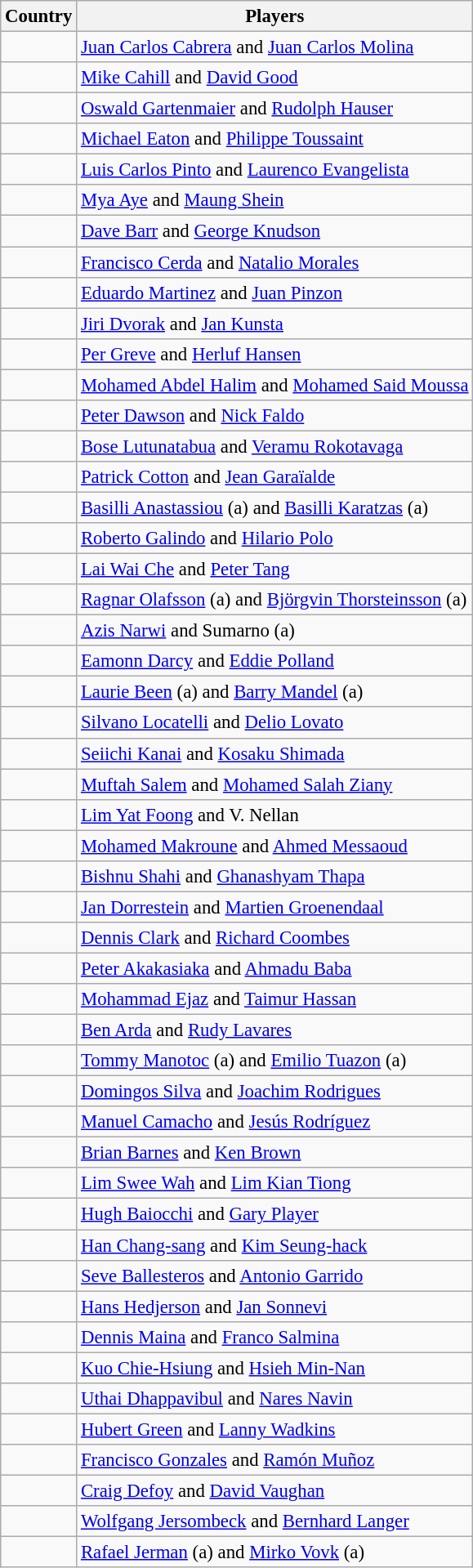<table class="wikitable" style="font-size:95%;">
<tr>
<th>Country</th>
<th>Players</th>
</tr>
<tr>
<td></td>
<td><a href='#'>Juan Carlos Cabrera</a> and <a href='#'>Juan Carlos Molina</a></td>
</tr>
<tr>
<td></td>
<td><a href='#'>Mike Cahill</a> and <a href='#'>David Good</a></td>
</tr>
<tr>
<td></td>
<td><a href='#'>Oswald Gartenmaier</a> and <a href='#'>Rudolph Hauser</a></td>
</tr>
<tr>
<td></td>
<td><a href='#'>Michael Eaton</a> and <a href='#'>Philippe Toussaint</a></td>
</tr>
<tr>
<td></td>
<td><a href='#'>Luis Carlos Pinto</a> and <a href='#'>Laurenco Evangelista</a></td>
</tr>
<tr>
<td></td>
<td><a href='#'>Mya Aye</a> and <a href='#'>Maung Shein</a></td>
</tr>
<tr>
<td></td>
<td><a href='#'>Dave Barr</a> and <a href='#'>George Knudson</a></td>
</tr>
<tr>
<td></td>
<td><a href='#'>Francisco Cerda</a> and <a href='#'>Natalio Morales</a></td>
</tr>
<tr>
<td></td>
<td><a href='#'>Eduardo Martinez</a> and <a href='#'>Juan Pinzon</a></td>
</tr>
<tr>
<td></td>
<td><a href='#'>Jiri Dvorak</a> and <a href='#'>Jan Kunsta</a></td>
</tr>
<tr>
<td></td>
<td><a href='#'>Per Greve</a> and <a href='#'>Herluf Hansen</a></td>
</tr>
<tr>
<td></td>
<td><a href='#'>Mohamed Abdel Halim</a> and <a href='#'>Mohamed Said Moussa</a></td>
</tr>
<tr>
<td></td>
<td><a href='#'>Peter Dawson</a> and <a href='#'>Nick Faldo</a></td>
</tr>
<tr>
<td></td>
<td><a href='#'>Bose Lutunatabua</a> and <a href='#'>Veramu Rokotavaga</a></td>
</tr>
<tr>
<td></td>
<td><a href='#'>Patrick Cotton</a> and <a href='#'>Jean Garaïalde</a></td>
</tr>
<tr>
<td></td>
<td><a href='#'>Basilli Anastassiou</a> (a) and <a href='#'>Basilli Karatzas</a> (a)</td>
</tr>
<tr>
<td></td>
<td><a href='#'>Roberto Galindo</a> and <a href='#'>Hilario Polo</a></td>
</tr>
<tr>
<td></td>
<td><a href='#'>Lai Wai Che</a> and <a href='#'>Peter Tang</a></td>
</tr>
<tr>
<td></td>
<td><a href='#'>Ragnar Olafsson</a> (a) and <a href='#'>Björgvin Thorsteinsson</a> (a)</td>
</tr>
<tr>
<td></td>
<td><a href='#'>Azis Narwi</a> and Sumarno (a)</td>
</tr>
<tr>
<td></td>
<td><a href='#'>Eamonn Darcy</a> and <a href='#'>Eddie Polland</a></td>
</tr>
<tr>
<td></td>
<td><a href='#'>Laurie Been</a> (a) and <a href='#'>Barry Mandel</a> (a)</td>
</tr>
<tr>
<td></td>
<td><a href='#'>Silvano Locatelli</a> and <a href='#'>Delio Lovato</a></td>
</tr>
<tr>
<td></td>
<td><a href='#'>Seiichi Kanai</a> and <a href='#'>Kosaku Shimada</a></td>
</tr>
<tr>
<td></td>
<td><a href='#'>Muftah Salem</a> and <a href='#'>Mohamed Salah Ziany</a></td>
</tr>
<tr>
<td></td>
<td><a href='#'>Lim Yat Foong</a> and V. Nellan</td>
</tr>
<tr>
<td></td>
<td><a href='#'>Mohamed Makroune</a> and <a href='#'>Ahmed Messaoud</a></td>
</tr>
<tr>
<td></td>
<td><a href='#'>Bishnu Shahi</a> and <a href='#'>Ghanashyam Thapa</a></td>
</tr>
<tr>
<td></td>
<td><a href='#'>Jan Dorrestein</a> and <a href='#'>Martien Groenendaal</a></td>
</tr>
<tr>
<td></td>
<td><a href='#'>Dennis Clark</a> and <a href='#'>Richard Coombes</a></td>
</tr>
<tr>
<td></td>
<td><a href='#'>Peter Akakasiaka</a> and <a href='#'>Ahmadu Baba</a></td>
</tr>
<tr>
<td></td>
<td><a href='#'>Mohammad Ejaz</a> and <a href='#'>Taimur Hassan</a></td>
</tr>
<tr>
<td></td>
<td><a href='#'>Ben Arda</a> and <a href='#'>Rudy Lavares</a></td>
</tr>
<tr>
<td></td>
<td><a href='#'>Tommy Manotoc</a> (a) and <a href='#'>Emilio Tuazon</a> (a)</td>
</tr>
<tr>
<td></td>
<td><a href='#'>Domingos Silva</a> and <a href='#'>Joachim Rodrigues</a></td>
</tr>
<tr>
<td></td>
<td><a href='#'>Manuel Camacho</a> and <a href='#'>Jesús Rodríguez</a></td>
</tr>
<tr>
<td></td>
<td><a href='#'>Brian Barnes</a> and <a href='#'>Ken Brown</a></td>
</tr>
<tr>
<td></td>
<td><a href='#'>Lim Swee Wah</a> and <a href='#'>Lim Kian Tiong</a></td>
</tr>
<tr>
<td></td>
<td><a href='#'>Hugh Baiocchi</a> and <a href='#'>Gary Player</a></td>
</tr>
<tr>
<td></td>
<td><a href='#'>Han Chang-sang</a> and <a href='#'>Kim Seung-hack</a></td>
</tr>
<tr>
<td></td>
<td><a href='#'>Seve Ballesteros</a> and <a href='#'>Antonio Garrido</a></td>
</tr>
<tr>
<td></td>
<td><a href='#'>Hans Hedjerson</a> and <a href='#'>Jan Sonnevi</a></td>
</tr>
<tr>
<td></td>
<td><a href='#'>Dennis Maina</a> and <a href='#'>Franco Salmina</a></td>
</tr>
<tr>
<td></td>
<td><a href='#'>Kuo Chie-Hsiung</a> and <a href='#'>Hsieh Min-Nan</a></td>
</tr>
<tr>
<td></td>
<td><a href='#'>Uthai Dhappavibul</a> and <a href='#'>Nares Navin</a></td>
</tr>
<tr>
<td></td>
<td><a href='#'>Hubert Green</a> and <a href='#'>Lanny Wadkins</a></td>
</tr>
<tr>
<td></td>
<td><a href='#'>Francisco Gonzales</a> and <a href='#'>Ramón Muñoz</a></td>
</tr>
<tr>
<td></td>
<td><a href='#'>Craig Defoy</a> and <a href='#'>David Vaughan</a></td>
</tr>
<tr>
<td></td>
<td><a href='#'>Wolfgang Jersombeck</a> and <a href='#'>Bernhard Langer</a></td>
</tr>
<tr>
<td></td>
<td><a href='#'>Rafael Jerman</a> (a) and <a href='#'>Mirko Vovk</a> (a)</td>
</tr>
</table>
